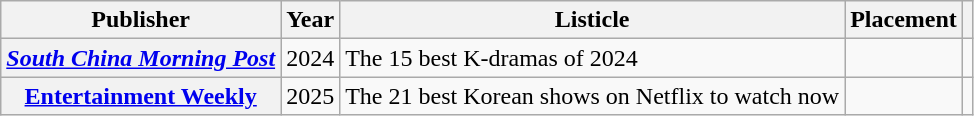<table class="wikitable plainrowheaders" style="text-align:center">
<tr>
<th scope="col">Publisher</th>
<th scope="col">Year</th>
<th scope="col">Listicle</th>
<th scope="col">Placement</th>
<th scope="col" class="unsortable"></th>
</tr>
<tr>
<th scope="row"><em><a href='#'>South China Morning Post</a></em></th>
<td>2024</td>
<td style="text-align:left">The 15 best K-dramas of 2024</td>
<td></td>
<td></td>
</tr>
<tr>
<th scope="row"><a href='#'>Entertainment Weekly</a></th>
<td>2025</td>
<td>The 21 best Korean shows on Netflix to watch now</td>
<td></td>
<td></td>
</tr>
</table>
